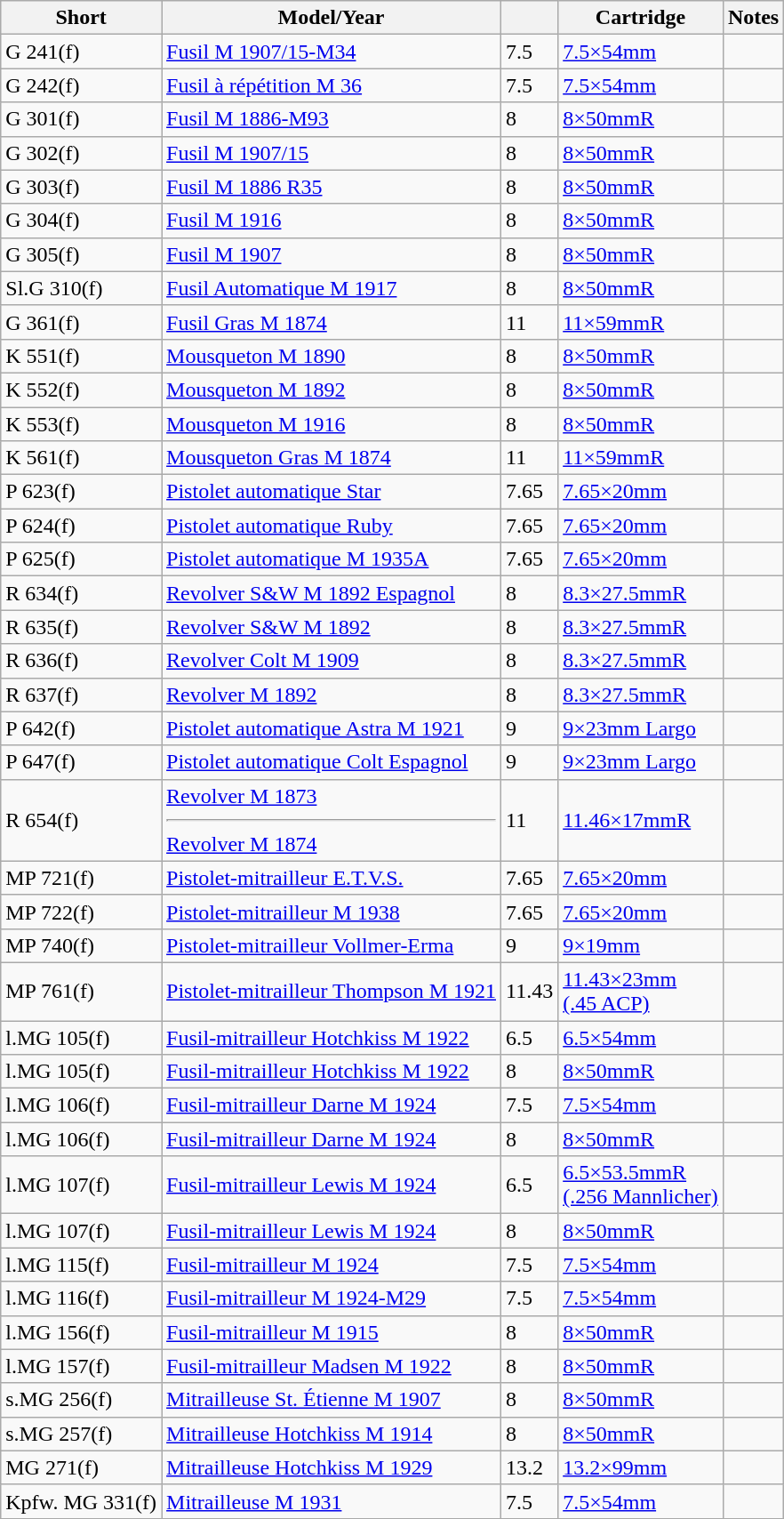<table border="1" class="wikitable sortable">
<tr>
<th>Short<br></th>
<th>Model/Year</th>
<th><br></th>
<th>Cartridge</th>
<th>Notes</th>
</tr>
<tr>
<td>G 241(f)</td>
<td><a href='#'>Fusil M 1907/15-M34</a></td>
<td>7.5</td>
<td><a href='#'>7.5×54mm</a></td>
<td></td>
</tr>
<tr>
<td>G 242(f)</td>
<td><a href='#'>Fusil à répétition M 36</a></td>
<td>7.5</td>
<td><a href='#'>7.5×54mm</a></td>
<td></td>
</tr>
<tr>
<td>G 301(f)</td>
<td><a href='#'>Fusil M 1886-M93</a></td>
<td>8</td>
<td><a href='#'>8×50mmR</a></td>
<td></td>
</tr>
<tr>
<td>G 302(f)</td>
<td><a href='#'>Fusil M 1907/15</a></td>
<td>8</td>
<td><a href='#'>8×50mmR</a></td>
<td></td>
</tr>
<tr>
<td>G 303(f)</td>
<td><a href='#'>Fusil M 1886 R35</a></td>
<td>8</td>
<td><a href='#'>8×50mmR</a></td>
<td></td>
</tr>
<tr>
<td>G 304(f)</td>
<td><a href='#'>Fusil  M 1916</a></td>
<td>8</td>
<td><a href='#'>8×50mmR</a></td>
<td></td>
</tr>
<tr>
<td>G 305(f)</td>
<td><a href='#'>Fusil M 1907</a></td>
<td>8</td>
<td><a href='#'>8×50mmR</a></td>
<td></td>
</tr>
<tr>
<td>Sl.G 310(f)</td>
<td><a href='#'>Fusil Automatique M 1917</a></td>
<td>8</td>
<td><a href='#'>8×50mmR</a></td>
<td></td>
</tr>
<tr>
<td>G 361(f)</td>
<td><a href='#'>Fusil Gras M 1874</a></td>
<td>11</td>
<td><a href='#'>11×59mmR</a></td>
<td></td>
</tr>
<tr>
<td>K 551(f)</td>
<td><a href='#'>Mousqueton M 1890</a></td>
<td>8</td>
<td><a href='#'>8×50mmR</a></td>
<td></td>
</tr>
<tr>
<td>K 552(f)</td>
<td><a href='#'>Mousqueton M 1892</a></td>
<td>8</td>
<td><a href='#'>8×50mmR</a></td>
<td></td>
</tr>
<tr>
<td>K 553(f)</td>
<td><a href='#'>Mousqueton M 1916</a></td>
<td>8</td>
<td><a href='#'>8×50mmR</a></td>
<td></td>
</tr>
<tr>
<td>K 561(f)</td>
<td><a href='#'>Mousqueton Gras M 1874</a></td>
<td>11</td>
<td><a href='#'>11×59mmR</a></td>
<td></td>
</tr>
<tr>
<td>P 623(f)</td>
<td><a href='#'>Pistolet automatique Star</a></td>
<td>7.65</td>
<td><a href='#'>7.65×20mm</a></td>
<td></td>
</tr>
<tr>
<td>P 624(f)</td>
<td><a href='#'>Pistolet automatique Ruby</a></td>
<td>7.65</td>
<td><a href='#'>7.65×20mm</a></td>
<td></td>
</tr>
<tr>
<td>P 625(f)</td>
<td><a href='#'>Pistolet automatique M 1935A</a></td>
<td>7.65</td>
<td><a href='#'>7.65×20mm</a></td>
<td></td>
</tr>
<tr>
<td>R 634(f)</td>
<td><a href='#'>Revolver S&W M 1892 Espagnol</a></td>
<td>8</td>
<td><a href='#'>8.3×27.5mmR</a></td>
<td></td>
</tr>
<tr>
<td>R 635(f)</td>
<td><a href='#'>Revolver S&W M 1892</a></td>
<td>8</td>
<td><a href='#'>8.3×27.5mmR</a></td>
<td></td>
</tr>
<tr>
<td>R 636(f)</td>
<td><a href='#'>Revolver Colt M 1909</a></td>
<td>8</td>
<td><a href='#'>8.3×27.5mmR</a></td>
<td></td>
</tr>
<tr>
<td>R 637(f)</td>
<td><a href='#'>Revolver M 1892</a></td>
<td>8</td>
<td><a href='#'>8.3×27.5mmR</a></td>
<td></td>
</tr>
<tr>
<td>P 642(f)</td>
<td><a href='#'>Pistolet automatique Astra M 1921</a></td>
<td>9</td>
<td><a href='#'>9×23mm Largo</a></td>
<td></td>
</tr>
<tr>
<td>P 647(f)</td>
<td><a href='#'>Pistolet automatique Colt Espagnol</a></td>
<td>9</td>
<td><a href='#'>9×23mm Largo</a></td>
<td></td>
</tr>
<tr>
<td>R 654(f)</td>
<td><a href='#'>Revolver M 1873</a><hr><a href='#'>Revolver M 1874</a></td>
<td>11</td>
<td><a href='#'>11.46×17mmR</a></td>
<td></td>
</tr>
<tr>
<td>MP 721(f)</td>
<td><a href='#'>Pistolet-mitrailleur E.T.V.S.</a></td>
<td>7.65</td>
<td><a href='#'>7.65×20mm</a></td>
<td></td>
</tr>
<tr>
<td>MP 722(f)</td>
<td><a href='#'>Pistolet-mitrailleur M 1938</a></td>
<td>7.65</td>
<td><a href='#'>7.65×20mm</a></td>
<td></td>
</tr>
<tr>
<td>MP 740(f)</td>
<td><a href='#'>Pistolet-mitrailleur Vollmer-Erma</a></td>
<td>9</td>
<td><a href='#'>9×19mm</a></td>
<td></td>
</tr>
<tr>
<td>MP 761(f)</td>
<td><a href='#'>Pistolet-mitrailleur Thompson M 1921</a></td>
<td>11.43</td>
<td><a href='#'>11.43×23mm<br>(.45 ACP)</a></td>
<td></td>
</tr>
<tr>
<td>l.MG 105(f)</td>
<td><a href='#'>Fusil-mitrailleur Hotchkiss M 1922</a></td>
<td>6.5</td>
<td><a href='#'>6.5×54mm</a></td>
<td></td>
</tr>
<tr>
<td>l.MG 105(f)</td>
<td><a href='#'>Fusil-mitrailleur Hotchkiss M 1922</a></td>
<td>8</td>
<td><a href='#'>8×50mmR</a></td>
<td></td>
</tr>
<tr>
<td>l.MG 106(f)</td>
<td><a href='#'>Fusil-mitrailleur Darne M 1924</a></td>
<td>7.5</td>
<td><a href='#'>7.5×54mm</a></td>
<td></td>
</tr>
<tr>
<td>l.MG 106(f)</td>
<td><a href='#'>Fusil-mitrailleur Darne M 1924</a></td>
<td>8</td>
<td><a href='#'>8×50mmR</a></td>
<td></td>
</tr>
<tr>
<td>l.MG 107(f)</td>
<td><a href='#'>Fusil-mitrailleur Lewis M 1924</a></td>
<td>6.5</td>
<td><a href='#'>6.5×53.5mmR<br>(.256 Mannlicher)</a></td>
<td></td>
</tr>
<tr>
<td>l.MG 107(f)</td>
<td><a href='#'>Fusil-mitrailleur Lewis M 1924</a></td>
<td>8</td>
<td><a href='#'>8×50mmR</a></td>
<td></td>
</tr>
<tr>
<td>l.MG 115(f)</td>
<td><a href='#'>Fusil-mitrailleur M 1924</a></td>
<td>7.5</td>
<td><a href='#'>7.5×54mm</a></td>
<td></td>
</tr>
<tr>
<td>l.MG 116(f)</td>
<td><a href='#'>Fusil-mitrailleur M 1924-M29</a></td>
<td>7.5</td>
<td><a href='#'>7.5×54mm</a></td>
<td></td>
</tr>
<tr>
<td>l.MG 156(f)</td>
<td><a href='#'>Fusil-mitrailleur M 1915</a></td>
<td>8</td>
<td><a href='#'>8×50mmR</a></td>
<td></td>
</tr>
<tr>
<td>l.MG 157(f)</td>
<td><a href='#'>Fusil-mitrailleur Madsen M 1922</a></td>
<td>8</td>
<td><a href='#'>8×50mmR</a></td>
<td></td>
</tr>
<tr>
<td>s.MG 256(f)</td>
<td><a href='#'>Mitrailleuse St. Étienne M 1907</a></td>
<td>8</td>
<td><a href='#'>8×50mmR</a></td>
<td></td>
</tr>
<tr>
<td>s.MG 257(f)</td>
<td><a href='#'>Mitrailleuse Hotchkiss M 1914</a></td>
<td>8</td>
<td><a href='#'>8×50mmR</a></td>
<td></td>
</tr>
<tr>
<td>MG 271(f)</td>
<td><a href='#'>Mitrailleuse Hotchkiss M 1929</a></td>
<td>13.2</td>
<td><a href='#'>13.2×99mm</a></td>
<td></td>
</tr>
<tr>
<td>Kpfw. MG 331(f)</td>
<td><a href='#'>Mitrailleuse M 1931</a></td>
<td>7.5</td>
<td><a href='#'>7.5×54mm</a></td>
<td></td>
</tr>
<tr>
</tr>
</table>
